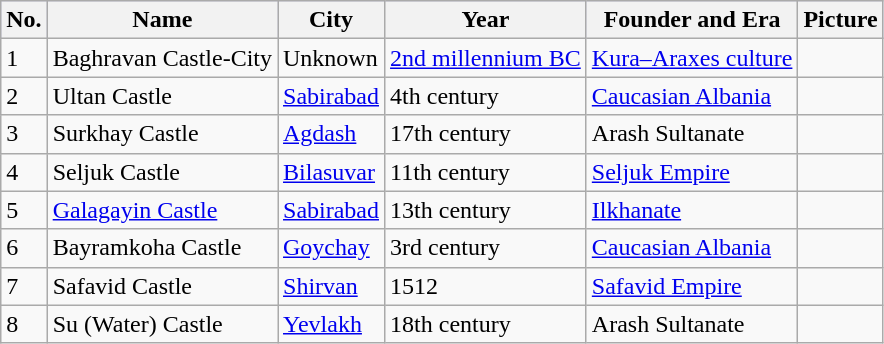<table class="sortable wikitable">
<tr style="background:#ccf;">
<th>No.</th>
<th>Name</th>
<th>City</th>
<th>Year</th>
<th>Founder and Era</th>
<th>Picture</th>
</tr>
<tr>
<td>1</td>
<td>Baghravan Castle-City</td>
<td>Unknown</td>
<td><a href='#'>2nd millennium BC</a></td>
<td><a href='#'>Kura–Araxes culture</a></td>
<td></td>
</tr>
<tr>
<td>2</td>
<td>Ultan Castle</td>
<td><a href='#'>Sabirabad</a></td>
<td>4th century</td>
<td><a href='#'>Caucasian Albania</a></td>
<td></td>
</tr>
<tr>
<td>3</td>
<td>Surkhay Castle</td>
<td><a href='#'>Agdash</a></td>
<td>17th century</td>
<td>Arash Sultanate</td>
<td></td>
</tr>
<tr>
<td>4</td>
<td>Seljuk Castle</td>
<td><a href='#'>Bilasuvar</a></td>
<td>11th century</td>
<td><a href='#'>Seljuk Empire</a></td>
<td></td>
</tr>
<tr>
<td>5</td>
<td><a href='#'>Galagayin Castle</a></td>
<td><a href='#'>Sabirabad</a></td>
<td>13th century</td>
<td><a href='#'>Ilkhanate</a></td>
<td></td>
</tr>
<tr>
<td>6</td>
<td>Bayramkoha Castle</td>
<td><a href='#'>Goychay</a></td>
<td>3rd century</td>
<td><a href='#'>Caucasian Albania</a></td>
<td></td>
</tr>
<tr>
<td>7</td>
<td>Safavid Castle</td>
<td><a href='#'>Shirvan</a></td>
<td>1512</td>
<td><a href='#'>Safavid Empire</a></td>
<td></td>
</tr>
<tr>
<td>8</td>
<td>Su (Water) Castle</td>
<td><a href='#'>Yevlakh</a></td>
<td>18th century</td>
<td>Arash Sultanate</td>
<td></td>
</tr>
</table>
